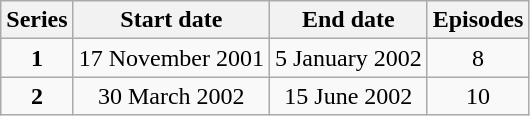<table class="wikitable" style="text-align:center;">
<tr>
<th>Series</th>
<th>Start date</th>
<th>End date</th>
<th>Episodes</th>
</tr>
<tr>
<td><strong>1</strong></td>
<td>17 November 2001</td>
<td>5 January 2002</td>
<td>8</td>
</tr>
<tr>
<td><strong>2</strong></td>
<td>30 March 2002</td>
<td>15 June 2002</td>
<td>10</td>
</tr>
</table>
